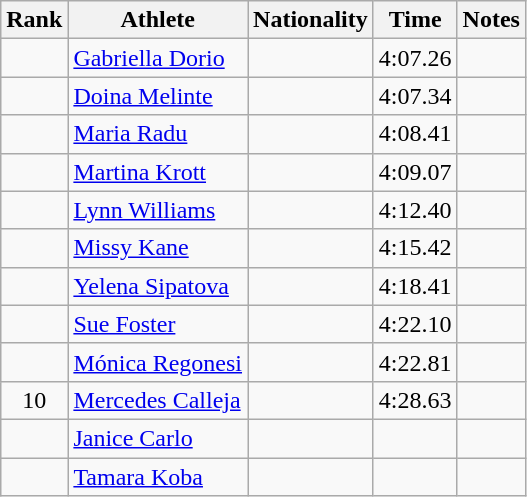<table class="wikitable sortable" style="text-align:center">
<tr>
<th>Rank</th>
<th>Athlete</th>
<th>Nationality</th>
<th>Time</th>
<th>Notes</th>
</tr>
<tr>
<td></td>
<td align=left><a href='#'>Gabriella Dorio</a></td>
<td align=left></td>
<td>4:07.26</td>
<td></td>
</tr>
<tr>
<td></td>
<td align=left><a href='#'>Doina Melinte</a></td>
<td align=left></td>
<td>4:07.34</td>
<td></td>
</tr>
<tr>
<td></td>
<td align=left><a href='#'>Maria Radu</a></td>
<td align=left></td>
<td>4:08.41</td>
<td></td>
</tr>
<tr>
<td></td>
<td align=left><a href='#'>Martina Krott</a></td>
<td align=left></td>
<td>4:09.07</td>
<td></td>
</tr>
<tr>
<td></td>
<td align=left><a href='#'>Lynn Williams</a></td>
<td align=left></td>
<td>4:12.40</td>
<td></td>
</tr>
<tr>
<td></td>
<td align=left><a href='#'>Missy Kane</a></td>
<td align=left></td>
<td>4:15.42</td>
<td></td>
</tr>
<tr>
<td></td>
<td align=left><a href='#'>Yelena Sipatova</a></td>
<td align=left></td>
<td>4:18.41</td>
<td></td>
</tr>
<tr>
<td></td>
<td align=left><a href='#'>Sue Foster</a></td>
<td align=left></td>
<td>4:22.10</td>
<td></td>
</tr>
<tr>
<td></td>
<td align=left><a href='#'>Mónica Regonesi</a></td>
<td align=left></td>
<td>4:22.81</td>
<td></td>
</tr>
<tr>
<td>10</td>
<td align=left><a href='#'>Mercedes Calleja</a></td>
<td align=left></td>
<td>4:28.63</td>
<td></td>
</tr>
<tr>
<td></td>
<td align=left><a href='#'>Janice Carlo</a></td>
<td align=left></td>
<td></td>
<td></td>
</tr>
<tr>
<td></td>
<td align=left><a href='#'>Tamara Koba</a></td>
<td align=left></td>
<td></td>
<td></td>
</tr>
</table>
